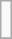<table class="wikitable" border="0" align="right">
<tr>
<td><br></td>
</tr>
<tr>
</tr>
</table>
